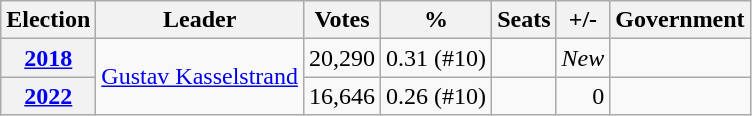<table class="wikitable" style="text-align:right;">
<tr>
<th>Election</th>
<th>Leader</th>
<th>Votes</th>
<th>%</th>
<th>Seats</th>
<th>+/-</th>
<th>Government</th>
</tr>
<tr>
<th><a href='#'>2018</a></th>
<td rowspan=2><a href='#'>Gustav Kasselstrand</a></td>
<td>20,290</td>
<td>0.31 (#10)</td>
<td></td>
<td><em>New</em></td>
<td></td>
</tr>
<tr>
<th><a href='#'>2022</a></th>
<td>16,646</td>
<td>0.26 (#10)</td>
<td></td>
<td> 0</td>
<td></td>
</tr>
</table>
